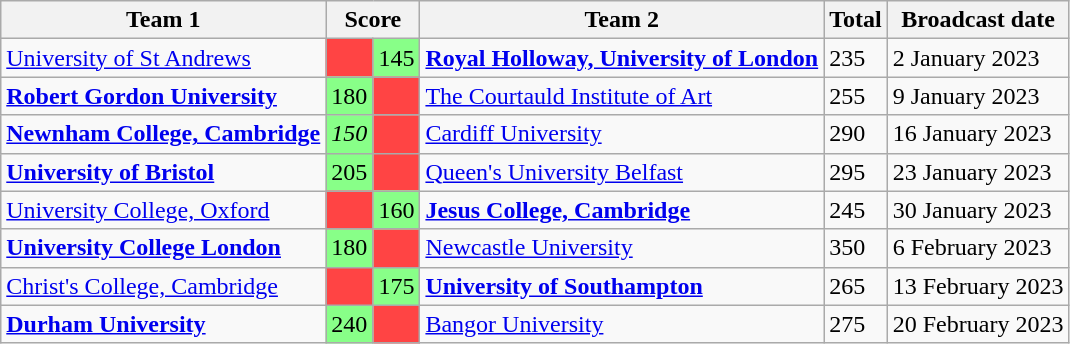<table class="wikitable">
<tr>
<th>Team 1</th>
<th colspan="2">Score</th>
<th>Team 2</th>
<th>Total</th>
<th>Broadcast date</th>
</tr>
<tr>
<td><a href='#'>University of St Andrews</a></td>
<td style="background:#f44;"></td>
<td style="background:#88ff88">145</td>
<td><strong><a href='#'>Royal Holloway, University of London</a></strong></td>
<td>235</td>
<td>2 January 2023</td>
</tr>
<tr>
<td><strong><a href='#'>Robert Gordon University</a></strong></td>
<td style="background:#88ff88">180</td>
<td style="background:#f44;"></td>
<td><a href='#'>The Courtauld Institute of Art</a></td>
<td>255</td>
<td>9 January 2023</td>
</tr>
<tr>
<td><strong><a href='#'>Newnham College, Cambridge</a></strong></td>
<td style="background:#88ff88"><em>150</em></td>
<td style="background:#f44;"></td>
<td><a href='#'>Cardiff University</a></td>
<td>290</td>
<td>16 January 2023</td>
</tr>
<tr>
<td><strong><a href='#'>University of Bristol</a></strong></td>
<td style="background:#88ff88">205</td>
<td style="background:#f44;"></td>
<td><a href='#'>Queen's University Belfast</a></td>
<td>295</td>
<td>23 January 2023</td>
</tr>
<tr>
<td><a href='#'>University College, Oxford</a></td>
<td style="background:#f44;"></td>
<td style="background:#88ff88">160</td>
<td><strong><a href='#'>Jesus College, Cambridge</a></strong></td>
<td>245</td>
<td>30 January 2023</td>
</tr>
<tr>
<td><strong><a href='#'>University College London</a></strong></td>
<td style="background:#88ff88">180</td>
<td style="background:#f44;"></td>
<td><a href='#'>Newcastle University</a></td>
<td>350</td>
<td>6 February 2023</td>
</tr>
<tr>
<td><a href='#'>Christ's College, Cambridge</a></td>
<td style="background:#f44;"></td>
<td style="background:#88ff88">175</td>
<td><strong><a href='#'>University of Southampton</a></strong></td>
<td>265</td>
<td>13 February 2023</td>
</tr>
<tr>
<td><strong><a href='#'>Durham University</a></strong></td>
<td style="background:#88ff88">240</td>
<td style="background:#f44;"></td>
<td><a href='#'>Bangor University</a></td>
<td>275</td>
<td>20 February 2023</td>
</tr>
</table>
